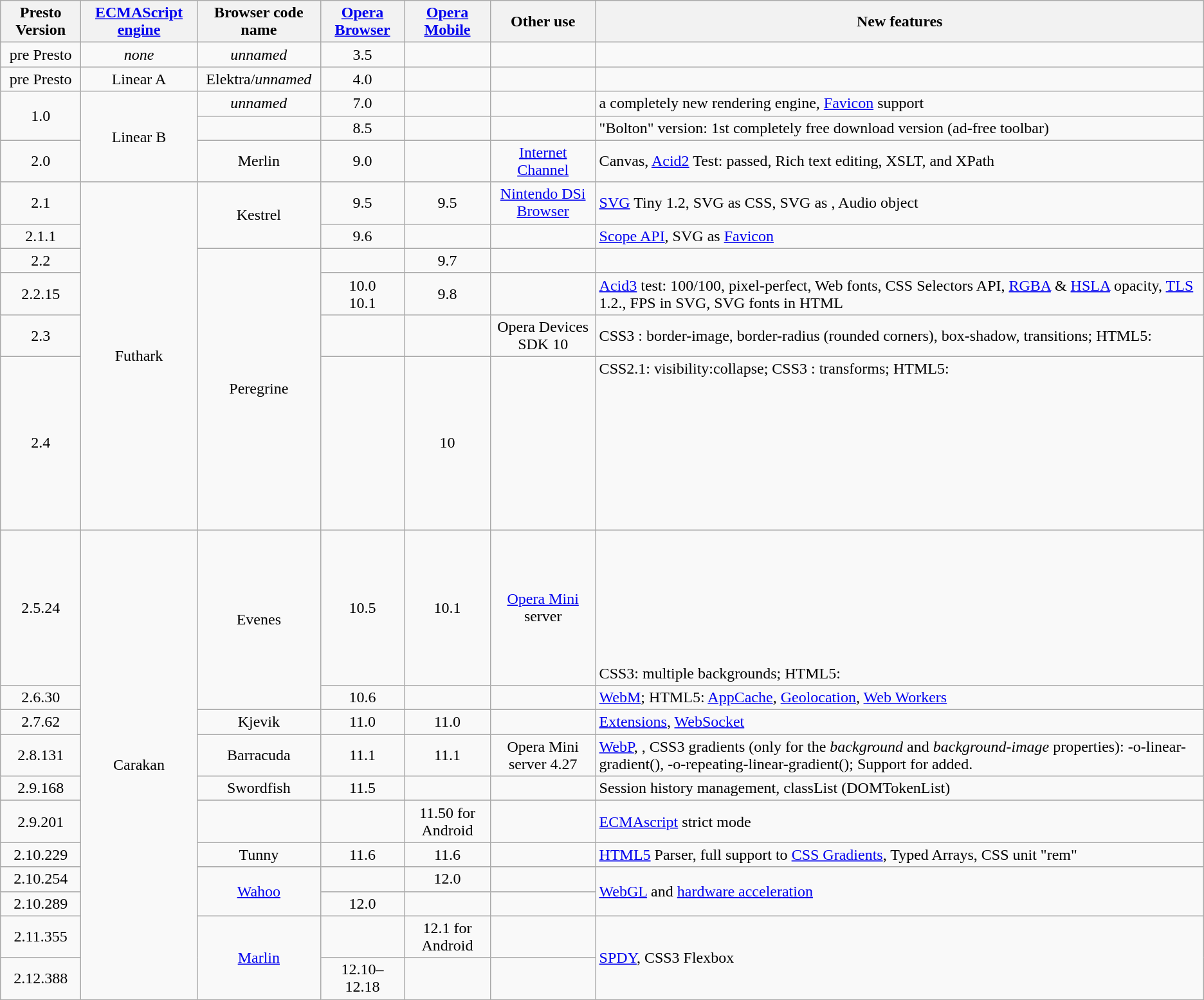<table class="wikitable" style="text-align: center">
<tr>
<th>Presto Version</th>
<th><a href='#'>ECMAScript engine</a></th>
<th>Browser code name</th>
<th><a href='#'>Opera Browser</a></th>
<th><a href='#'>Opera Mobile</a></th>
<th>Other use</th>
<th>New features</th>
</tr>
<tr>
<td>pre Presto</td>
<td><em>none</em></td>
<td><em>unnamed</em></td>
<td>3.5</td>
<td></td>
<td></td>
<td></td>
</tr>
<tr>
<td>pre Presto</td>
<td>Linear A</td>
<td>Elektra/<em>unnamed</em></td>
<td>4.0</td>
<td></td>
<td></td>
<td></td>
</tr>
<tr>
<td rowspan="2">1.0</td>
<td rowspan="3">Linear B</td>
<td><em>unnamed</em></td>
<td>7.0</td>
<td></td>
<td></td>
<td style="text-align:left">a completely new rendering engine, <a href='#'>Favicon</a> support</td>
</tr>
<tr>
<td></td>
<td>8.5</td>
<td></td>
<td></td>
<td style="text-align:left">"Bolton" version: 1st completely free download version (ad-free toolbar)</td>
</tr>
<tr>
<td>2.0</td>
<td>Merlin</td>
<td>9.0</td>
<td></td>
<td><a href='#'>Internet Channel</a></td>
<td style="text-align:left">Canvas, <a href='#'>Acid2</a> Test: passed, Rich text editing, XSLT, and XPath</td>
</tr>
<tr>
<td>2.1</td>
<td rowspan="6">Futhark</td>
<td rowspan="2">Kestrel</td>
<td>9.5</td>
<td>9.5</td>
<td><a href='#'>Nintendo DSi Browser</a></td>
<td style="text-align:left"><a href='#'>SVG</a> Tiny 1.2, SVG as CSS, SVG as <img>, Audio object</td>
</tr>
<tr>
<td>2.1.1</td>
<td>9.6</td>
<td></td>
<td></td>
<td style="text-align:left"><a href='#'>Scope API</a>, SVG as <a href='#'>Favicon</a></td>
</tr>
<tr>
<td>2.2</td>
<td rowspan="4">Peregrine</td>
<td></td>
<td>9.7</td>
<td></td>
<td></td>
</tr>
<tr>
<td>2.2.15</td>
<td>10.0<br>10.1</td>
<td>9.8</td>
<td></td>
<td style="text-align:left"><a href='#'>Acid3</a> test: 100/100, pixel-perfect, Web fonts, CSS Selectors API, <a href='#'>RGBA</a> & <a href='#'>HSLA</a> opacity, <a href='#'>TLS</a> 1.2., FPS in SVG, SVG fonts in HTML</td>
</tr>
<tr>
<td>2.3</td>
<td></td>
<td></td>
<td>Opera Devices SDK 10</td>
<td style="text-align:left">CSS3 : border-image, border-radius (rounded corners), box-shadow, transitions; HTML5: <audio> and <video> elements</td>
</tr>
<tr>
<td>2.4</td>
<td></td>
<td>10</td>
<td></td>
<td style="text-align:left">CSS2.1: visibility:collapse; CSS3 : transforms; HTML5: <canvas> shadows, Web Database, <a href='#'>Web Storage</a>, window.btoa, and window.atob</td>
</tr>
<tr>
<td>2.5.24</td>
<td rowspan="11">Carakan</td>
<td rowspan="2">Evenes</td>
<td>10.5</td>
<td>10.1</td>
<td><a href='#'>Opera Mini</a> server</td>
<td style="text-align:left">CSS3: multiple backgrounds; HTML5: <canvas> Text</td>
</tr>
<tr>
<td>2.6.30</td>
<td>10.6</td>
<td></td>
<td></td>
<td style="text-align:left"><a href='#'>WebM</a>; HTML5: <a href='#'>AppCache</a>, <a href='#'>Geolocation</a>, <a href='#'>Web Workers</a></td>
</tr>
<tr>
<td>2.7.62</td>
<td>Kjevik</td>
<td>11.0</td>
<td>11.0</td>
<td></td>
<td style="text-align:left"><a href='#'>Extensions</a>, <a href='#'>WebSocket</a></td>
</tr>
<tr>
<td>2.8.131</td>
<td>Barracuda</td>
<td>11.1</td>
<td>11.1</td>
<td>Opera Mini server 4.27</td>
<td style="text-align:left"><a href='#'>WebP</a>, , CSS3 gradients (only for the <em>background</em> and <em>background-image</em> properties): -o-linear-gradient(), -o-repeating-linear-gradient(); Support for  added.</td>
</tr>
<tr>
<td>2.9.168</td>
<td>Swordfish</td>
<td>11.5</td>
<td></td>
<td></td>
<td style="text-align:left">Session history management, classList (DOMTokenList)</td>
</tr>
<tr>
<td>2.9.201</td>
<td></td>
<td></td>
<td>11.50 for Android</td>
<td></td>
<td style="text-align:left"><a href='#'>ECMAscript</a> strict mode</td>
</tr>
<tr>
<td>2.10.229</td>
<td>Tunny</td>
<td>11.6</td>
<td>11.6</td>
<td></td>
<td style="text-align:left"><a href='#'>HTML5</a> Parser, full support to <a href='#'>CSS Gradients</a>, Typed Arrays, CSS unit "rem"</td>
</tr>
<tr>
<td>2.10.254</td>
<td rowspan="2"><a href='#'>Wahoo</a></td>
<td></td>
<td>12.0</td>
<td></td>
<td rowspan="2" style="text-align:left"><a href='#'>WebGL</a> and <a href='#'>hardware acceleration</a></td>
</tr>
<tr>
<td>2.10.289</td>
<td>12.0</td>
<td></td>
<td></td>
</tr>
<tr>
<td>2.11.355</td>
<td rowspan="2"><a href='#'>Marlin</a></td>
<td></td>
<td>12.1 for Android</td>
<td></td>
<td style="text-align:left" rowspan="2"><a href='#'>SPDY</a>, CSS3 Flexbox</td>
</tr>
<tr>
<td>2.12.388</td>
<td>12.10–12.18</td>
<td></td>
<td></td>
</tr>
</table>
